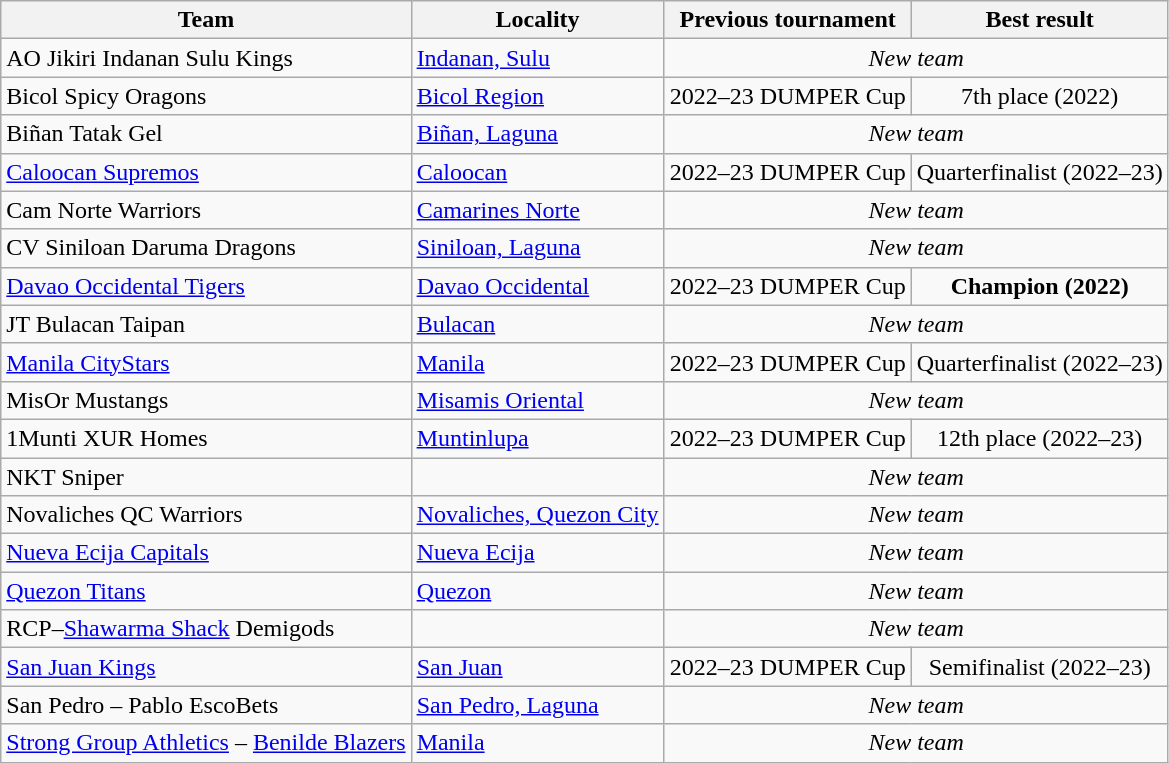<table class="wikitable">
<tr>
<th>Team</th>
<th>Locality</th>
<th>Previous tournament</th>
<th>Best result</th>
</tr>
<tr>
<td>AO Jikiri Indanan Sulu Kings</td>
<td><a href='#'>Indanan, Sulu</a></td>
<td align=center colspan=2><em>New team</em></td>
</tr>
<tr>
<td>Bicol Spicy Oragons</td>
<td><a href='#'>Bicol Region</a></td>
<td align=center>2022–23 DUMPER Cup</td>
<td align=center>7th place (2022)</td>
</tr>
<tr>
<td>Biñan Tatak Gel</td>
<td><a href='#'>Biñan, Laguna</a></td>
<td align=center colspan=2><em>New team</em></td>
</tr>
<tr>
<td><a href='#'>Caloocan Supremos</a></td>
<td><a href='#'>Caloocan</a></td>
<td align=center>2022–23 DUMPER Cup</td>
<td align=center>Quarterfinalist (2022–23)</td>
</tr>
<tr>
<td>Cam Norte Warriors</td>
<td><a href='#'>Camarines Norte</a></td>
<td align=center colspan=2><em>New team</em></td>
</tr>
<tr>
<td>CV Siniloan Daruma Dragons</td>
<td><a href='#'>Siniloan, Laguna</a></td>
<td align=center colspan=2><em>New team</em></td>
</tr>
<tr>
<td><a href='#'>Davao Occidental Tigers</a></td>
<td><a href='#'>Davao Occidental</a></td>
<td align=center>2022–23 DUMPER Cup</td>
<td align=center><strong>Champion (2022)</strong></td>
</tr>
<tr>
<td>JT Bulacan Taipan</td>
<td><a href='#'>Bulacan</a></td>
<td align=center colspan=2><em>New team</em></td>
</tr>
<tr>
<td><a href='#'>Manila CityStars</a></td>
<td><a href='#'>Manila</a></td>
<td align=center>2022–23 DUMPER Cup</td>
<td align=center>Quarterfinalist (2022–23)</td>
</tr>
<tr>
<td>MisOr Mustangs</td>
<td><a href='#'>Misamis Oriental</a></td>
<td align=center colspan=2><em>New team</em></td>
</tr>
<tr>
<td>1Munti XUR Homes</td>
<td><a href='#'>Muntinlupa</a></td>
<td align=center>2022–23 DUMPER Cup</td>
<td align=center>12th place (2022–23)</td>
</tr>
<tr>
<td>NKT Sniper</td>
<td></td>
<td align=center colspan=2><em>New team</em></td>
</tr>
<tr>
<td>Novaliches QC Warriors</td>
<td><a href='#'>Novaliches, Quezon City</a></td>
<td align=center colspan=2><em>New team</em></td>
</tr>
<tr>
<td><a href='#'>Nueva Ecija Capitals</a></td>
<td><a href='#'>Nueva Ecija</a></td>
<td align=center colspan=2><em>New team</em></td>
</tr>
<tr>
<td><a href='#'>Quezon Titans</a></td>
<td><a href='#'>Quezon</a></td>
<td align=center colspan=2><em>New team</em></td>
</tr>
<tr>
<td>RCP–<a href='#'>Shawarma Shack</a> Demigods</td>
<td></td>
<td align=center colspan=2><em>New team</em></td>
</tr>
<tr>
<td><a href='#'>San Juan Kings</a></td>
<td><a href='#'>San Juan</a></td>
<td align=center>2022–23 DUMPER Cup</td>
<td align=center>Semifinalist (2022–23)</td>
</tr>
<tr>
<td>San Pedro – Pablo EscoBets</td>
<td><a href='#'>San Pedro, Laguna</a></td>
<td align=center colspan=2><em>New team</em></td>
</tr>
<tr>
<td><a href='#'>Strong Group Athletics</a> – <a href='#'>Benilde Blazers</a></td>
<td><a href='#'>Manila</a></td>
<td align=center colspan=2><em>New team</em></td>
</tr>
</table>
